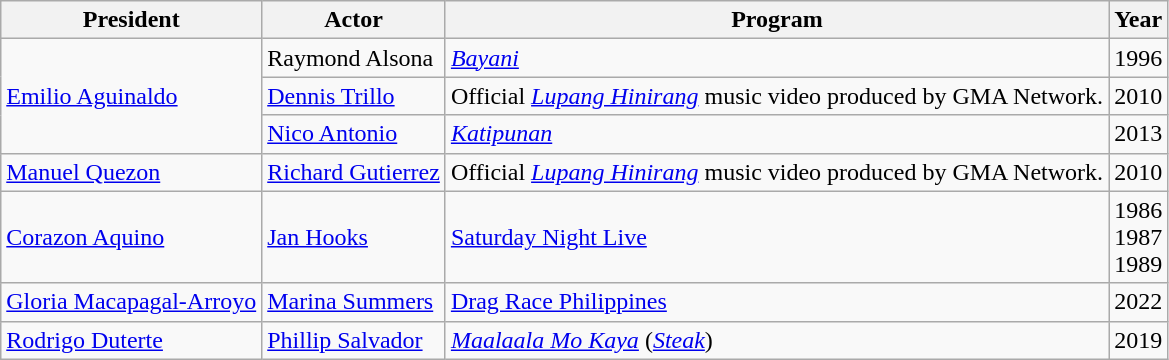<table class="wikitable sortable" border="2">
<tr>
<th>President</th>
<th>Actor</th>
<th>Program</th>
<th>Year</th>
</tr>
<tr>
<td rowspan=3><a href='#'>Emilio Aguinaldo</a></td>
<td>Raymond Alsona</td>
<td><em><a href='#'>Bayani</a></em></td>
<td>1996</td>
</tr>
<tr>
<td><a href='#'>Dennis Trillo</a></td>
<td>Official <em><a href='#'>Lupang Hinirang</a></em> music video produced by GMA Network.</td>
<td>2010</td>
</tr>
<tr>
<td><a href='#'>Nico Antonio</a></td>
<td><em><a href='#'>Katipunan</a></em></td>
<td>2013</td>
</tr>
<tr>
<td><a href='#'>Manuel Quezon</a></td>
<td><a href='#'>Richard Gutierrez</a></td>
<td>Official <em><a href='#'>Lupang Hinirang</a></em> music video produced by GMA Network.</td>
<td>2010</td>
</tr>
<tr>
<td><a href='#'>Corazon Aquino</a></td>
<td><a href='#'>Jan Hooks</a></td>
<td><a href='#'>Saturday Night Live</a></td>
<td>1986<br>1987<br>1989</td>
</tr>
<tr>
<td><a href='#'>Gloria Macapagal-Arroyo</a></td>
<td><a href='#'>Marina Summers</a></td>
<td><a href='#'>Drag Race Philippines</a></td>
<td>2022</td>
</tr>
<tr>
<td><a href='#'>Rodrigo Duterte</a></td>
<td><a href='#'>Phillip Salvador</a></td>
<td><em><a href='#'>Maalaala Mo Kaya</a></em> (<em><a href='#'>Steak</a></em>)</td>
<td>2019</td>
</tr>
</table>
